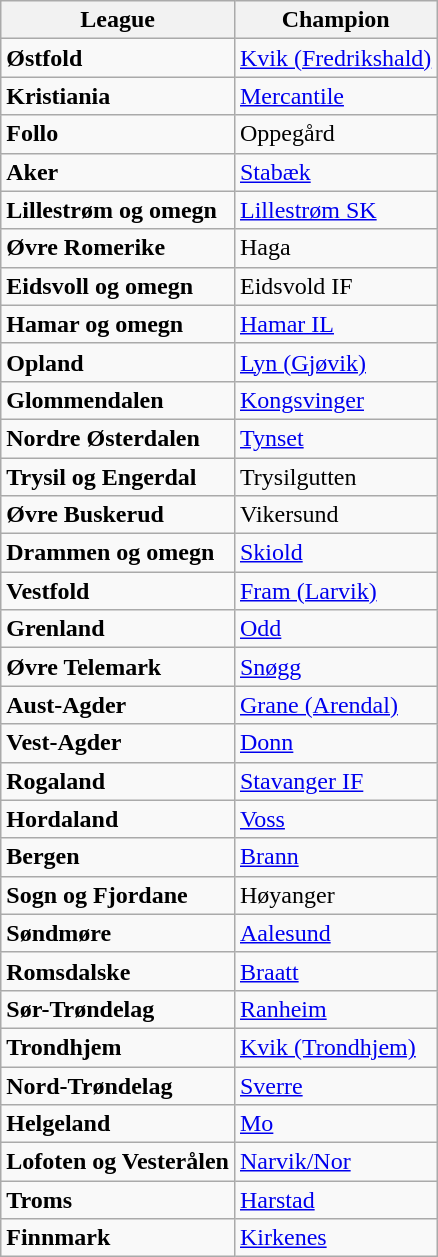<table class="wikitable">
<tr>
<th>League</th>
<th>Champion</th>
</tr>
<tr>
<td><strong>Østfold</strong></td>
<td><a href='#'>Kvik (Fredrikshald)</a></td>
</tr>
<tr>
<td><strong>Kristiania</strong></td>
<td><a href='#'>Mercantile</a></td>
</tr>
<tr>
<td><strong>Follo</strong></td>
<td>Oppegård</td>
</tr>
<tr>
<td><strong>Aker</strong></td>
<td><a href='#'>Stabæk</a></td>
</tr>
<tr>
<td><strong>Lillestrøm og omegn</strong></td>
<td><a href='#'>Lillestrøm SK</a></td>
</tr>
<tr>
<td><strong>Øvre Romerike</strong></td>
<td>Haga</td>
</tr>
<tr>
<td><strong>Eidsvoll og omegn</strong></td>
<td>Eidsvold IF</td>
</tr>
<tr>
<td><strong>Hamar og omegn</strong></td>
<td><a href='#'>Hamar IL</a></td>
</tr>
<tr>
<td><strong>Opland</strong></td>
<td><a href='#'>Lyn (Gjøvik)</a></td>
</tr>
<tr>
<td><strong>Glommendalen</strong></td>
<td><a href='#'>Kongsvinger</a></td>
</tr>
<tr>
<td><strong>Nordre Østerdalen</strong></td>
<td><a href='#'>Tynset</a></td>
</tr>
<tr>
<td><strong>Trysil og Engerdal</strong></td>
<td>Trysilgutten</td>
</tr>
<tr>
<td><strong>Øvre Buskerud</strong></td>
<td>Vikersund</td>
</tr>
<tr>
<td><strong>Drammen og omegn</strong></td>
<td><a href='#'>Skiold</a></td>
</tr>
<tr>
<td><strong>Vestfold</strong></td>
<td><a href='#'>Fram (Larvik)</a></td>
</tr>
<tr>
<td><strong>Grenland</strong></td>
<td><a href='#'>Odd</a></td>
</tr>
<tr>
<td><strong>Øvre Telemark</strong></td>
<td><a href='#'>Snøgg</a></td>
</tr>
<tr>
<td><strong>Aust-Agder</strong></td>
<td><a href='#'>Grane (Arendal)</a></td>
</tr>
<tr>
<td><strong>Vest-Agder</strong></td>
<td><a href='#'>Donn</a></td>
</tr>
<tr>
<td><strong>Rogaland</strong></td>
<td><a href='#'>Stavanger IF</a></td>
</tr>
<tr>
<td><strong>Hordaland</strong></td>
<td><a href='#'>Voss</a></td>
</tr>
<tr>
<td><strong>Bergen</strong></td>
<td><a href='#'>Brann</a></td>
</tr>
<tr>
<td><strong>Sogn og Fjordane</strong></td>
<td>Høyanger</td>
</tr>
<tr>
<td><strong>Søndmøre</strong></td>
<td><a href='#'>Aalesund</a></td>
</tr>
<tr>
<td><strong>Romsdalske</strong></td>
<td><a href='#'>Braatt</a></td>
</tr>
<tr>
<td><strong>Sør-Trøndelag</strong></td>
<td><a href='#'>Ranheim</a></td>
</tr>
<tr>
<td><strong>Trondhjem</strong></td>
<td><a href='#'>Kvik (Trondhjem)</a></td>
</tr>
<tr>
<td><strong>Nord-Trøndelag</strong></td>
<td><a href='#'>Sverre</a></td>
</tr>
<tr>
<td><strong>Helgeland</strong></td>
<td><a href='#'>Mo</a></td>
</tr>
<tr>
<td><strong>Lofoten og Vesterålen</strong></td>
<td><a href='#'>Narvik/Nor</a></td>
</tr>
<tr>
<td><strong>Troms</strong></td>
<td><a href='#'>Harstad</a></td>
</tr>
<tr>
<td><strong>Finnmark</strong></td>
<td><a href='#'>Kirkenes</a></td>
</tr>
</table>
